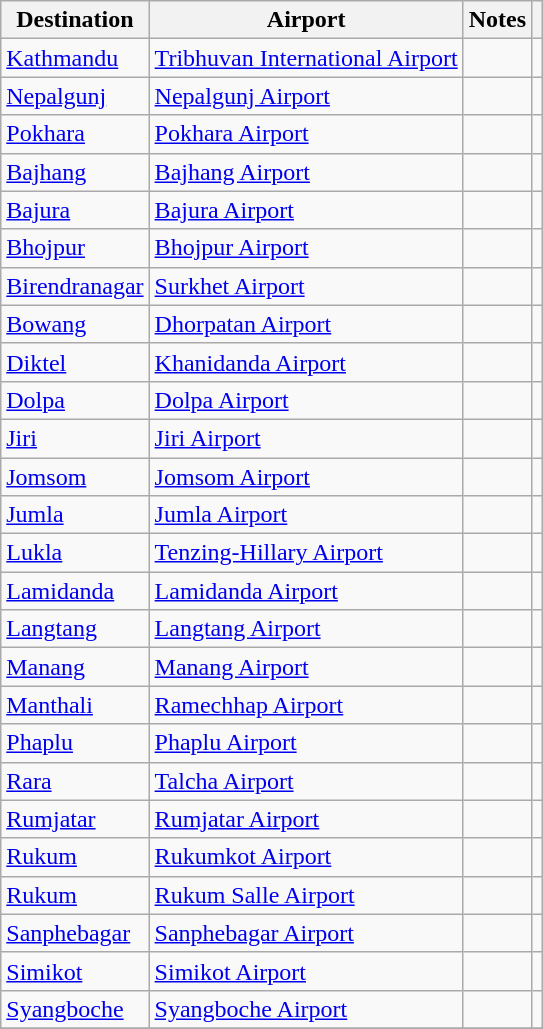<table class="wikitable sortable">
<tr>
<th>Destination</th>
<th>Airport</th>
<th>Notes</th>
<th></th>
</tr>
<tr>
<td><a href='#'>Kathmandu</a></td>
<td><a href='#'>Tribhuvan International Airport</a></td>
<td></td>
<td></td>
</tr>
<tr>
<td><a href='#'>Nepalgunj</a></td>
<td><a href='#'>Nepalgunj Airport</a></td>
<td></td>
<td></td>
</tr>
<tr>
<td><a href='#'>Pokhara</a></td>
<td><a href='#'>Pokhara Airport</a></td>
<td></td>
<td></td>
</tr>
<tr>
<td><a href='#'>Bajhang</a></td>
<td><a href='#'>Bajhang Airport</a></td>
<td></td>
<td></td>
</tr>
<tr>
<td><a href='#'>Bajura</a></td>
<td><a href='#'>Bajura Airport</a></td>
<td></td>
<td></td>
</tr>
<tr>
<td><a href='#'>Bhojpur</a></td>
<td><a href='#'>Bhojpur Airport</a></td>
<td></td>
<td></td>
</tr>
<tr>
<td><a href='#'>Birendranagar</a></td>
<td><a href='#'>Surkhet Airport</a></td>
<td></td>
<td></td>
</tr>
<tr>
<td><a href='#'>Bowang</a></td>
<td><a href='#'>Dhorpatan Airport</a></td>
<td></td>
<td></td>
</tr>
<tr>
<td><a href='#'>Diktel</a></td>
<td><a href='#'>Khanidanda Airport</a></td>
<td></td>
<td></td>
</tr>
<tr>
<td><a href='#'>Dolpa</a></td>
<td><a href='#'>Dolpa Airport</a></td>
<td></td>
<td></td>
</tr>
<tr>
<td><a href='#'>Jiri</a></td>
<td><a href='#'>Jiri Airport</a></td>
<td></td>
<td></td>
</tr>
<tr>
<td><a href='#'>Jomsom</a></td>
<td><a href='#'>Jomsom Airport</a></td>
<td></td>
<td></td>
</tr>
<tr>
<td><a href='#'>Jumla</a></td>
<td><a href='#'>Jumla Airport</a></td>
<td></td>
<td></td>
</tr>
<tr>
<td><a href='#'>Lukla</a></td>
<td><a href='#'>Tenzing-Hillary Airport</a></td>
<td></td>
<td></td>
</tr>
<tr>
<td><a href='#'>Lamidanda</a></td>
<td><a href='#'>Lamidanda Airport</a></td>
<td></td>
<td></td>
</tr>
<tr>
<td><a href='#'>Langtang</a></td>
<td><a href='#'>Langtang Airport</a></td>
<td></td>
<td></td>
</tr>
<tr>
<td><a href='#'>Manang</a></td>
<td><a href='#'>Manang Airport</a></td>
<td></td>
<td></td>
</tr>
<tr>
<td><a href='#'>Manthali</a></td>
<td><a href='#'>Ramechhap Airport</a></td>
<td></td>
<td></td>
</tr>
<tr>
<td><a href='#'>Phaplu</a></td>
<td><a href='#'>Phaplu Airport</a></td>
<td></td>
<td></td>
</tr>
<tr>
<td><a href='#'>Rara</a></td>
<td><a href='#'>Talcha Airport</a></td>
<td></td>
<td></td>
</tr>
<tr>
<td><a href='#'>Rumjatar</a></td>
<td><a href='#'>Rumjatar Airport</a></td>
<td></td>
<td></td>
</tr>
<tr>
<td><a href='#'>Rukum</a></td>
<td><a href='#'>Rukumkot Airport</a></td>
<td></td>
<td></td>
</tr>
<tr>
<td><a href='#'>Rukum</a></td>
<td><a href='#'>Rukum Salle Airport</a></td>
<td></td>
<td></td>
</tr>
<tr>
<td><a href='#'>Sanphebagar</a></td>
<td><a href='#'>Sanphebagar Airport</a></td>
<td></td>
<td></td>
</tr>
<tr>
<td><a href='#'>Simikot</a></td>
<td><a href='#'>Simikot Airport</a></td>
<td></td>
<td></td>
</tr>
<tr>
<td><a href='#'>Syangboche</a></td>
<td><a href='#'>Syangboche Airport</a></td>
<td></td>
<td></td>
</tr>
<tr>
</tr>
</table>
